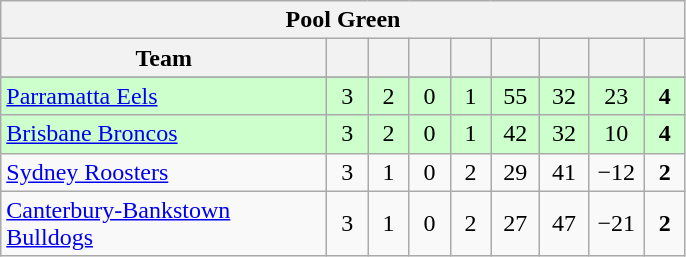<table class="wikitable" style="text-align:center">
<tr>
<th colspan="9"><strong>Pool Green</strong></th>
</tr>
<tr>
<th width="210">Team</th>
<th width="20"></th>
<th width="20"></th>
<th width="20"></th>
<th width="20"></th>
<th width="25"></th>
<th width="25"></th>
<th width="30"></th>
<th width="20"></th>
</tr>
<tr>
</tr>
<tr style="background: #ccffcc;">
<td align=left> <a href='#'>Parramatta Eels</a></td>
<td>3</td>
<td>2</td>
<td>0</td>
<td>1</td>
<td>55</td>
<td>32</td>
<td>23</td>
<td><strong>4</strong></td>
</tr>
<tr style="background: #ccffcc;">
<td align=left> <a href='#'>Brisbane Broncos</a></td>
<td>3</td>
<td>2</td>
<td>0</td>
<td>1</td>
<td>42</td>
<td>32</td>
<td>10</td>
<td><strong>4</strong></td>
</tr>
<tr>
<td align=left> <a href='#'>Sydney Roosters</a></td>
<td>3</td>
<td>1</td>
<td>0</td>
<td>2</td>
<td>29</td>
<td>41</td>
<td>−12</td>
<td><strong>2</strong></td>
</tr>
<tr>
<td align=left> <a href='#'>Canterbury-Bankstown Bulldogs</a></td>
<td>3</td>
<td>1</td>
<td>0</td>
<td>2</td>
<td>27</td>
<td>47</td>
<td>−21</td>
<td><strong>2</strong></td>
</tr>
</table>
